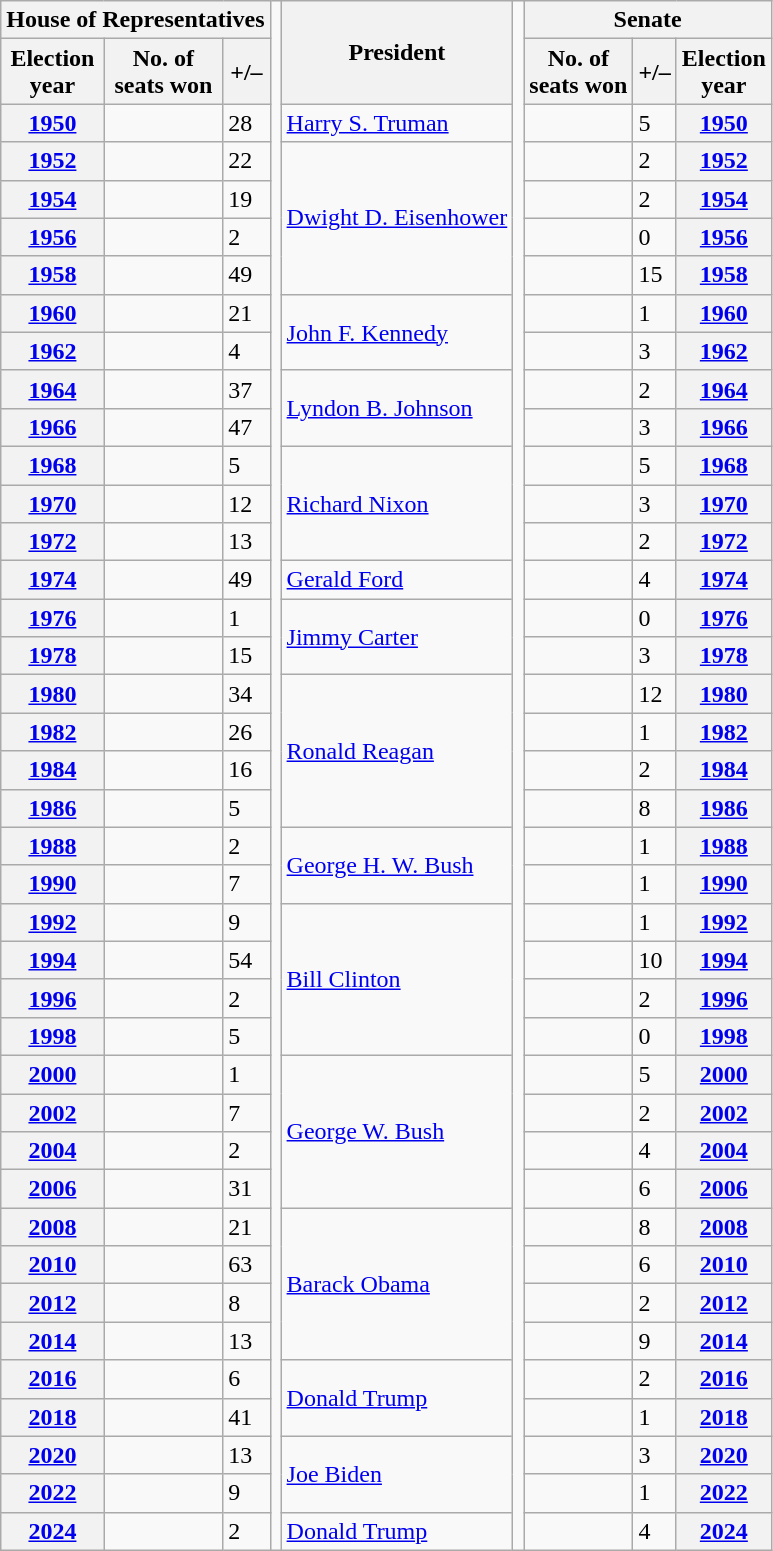<table class="wikitable">
<tr>
<th colspan="3">House of Representatives</th>
<td rowspan="999"></td>
<th rowspan="2">President</th>
<td rowspan="999"></td>
<th colspan="3">Senate</th>
</tr>
<tr>
<th>Election<br>year</th>
<th>No. of<br>seats won</th>
<th>+/–</th>
<th>No. of<br>seats won</th>
<th>+/–</th>
<th>Election<br>year</th>
</tr>
<tr>
<th><a href='#'>1950</a></th>
<td></td>
<td> 28</td>
<td><a href='#'>Harry S. Truman</a></td>
<td></td>
<td> 5</td>
<th><a href='#'>1950</a></th>
</tr>
<tr>
<th><a href='#'>1952</a></th>
<td></td>
<td> 22</td>
<td rowspan="4" ><a href='#'>Dwight D. Eisenhower</a></td>
<td></td>
<td> 2</td>
<th><a href='#'>1952</a></th>
</tr>
<tr>
<th><a href='#'>1954</a></th>
<td></td>
<td> 19</td>
<td></td>
<td> 2</td>
<th><a href='#'>1954</a></th>
</tr>
<tr>
<th><a href='#'>1956</a></th>
<td></td>
<td> 2</td>
<td></td>
<td> 0</td>
<th><a href='#'>1956</a></th>
</tr>
<tr>
<th><a href='#'>1958</a></th>
<td></td>
<td> 49</td>
<td></td>
<td> 15</td>
<th><a href='#'>1958</a></th>
</tr>
<tr>
<th><a href='#'>1960</a></th>
<td></td>
<td> 21</td>
<td rowspan="2" ><a href='#'>John F. Kennedy</a></td>
<td></td>
<td> 1</td>
<th><a href='#'>1960</a></th>
</tr>
<tr>
<th><a href='#'>1962</a></th>
<td></td>
<td> 4</td>
<td></td>
<td> 3</td>
<th><a href='#'>1962</a></th>
</tr>
<tr>
<th><a href='#'>1964</a></th>
<td></td>
<td> 37</td>
<td rowspan="2" ><a href='#'>Lyndon B. Johnson</a></td>
<td></td>
<td> 2</td>
<th><a href='#'>1964</a></th>
</tr>
<tr>
<th><a href='#'>1966</a></th>
<td></td>
<td> 47</td>
<td></td>
<td> 3</td>
<th><a href='#'>1966</a></th>
</tr>
<tr>
<th><a href='#'>1968</a></th>
<td></td>
<td> 5</td>
<td rowspan="3" ><a href='#'>Richard Nixon</a></td>
<td></td>
<td> 5</td>
<th><a href='#'>1968</a></th>
</tr>
<tr>
<th><a href='#'>1970</a></th>
<td></td>
<td> 12</td>
<td></td>
<td> 3</td>
<th><a href='#'>1970</a></th>
</tr>
<tr>
<th><a href='#'>1972</a></th>
<td></td>
<td> 13</td>
<td></td>
<td> 2</td>
<th><a href='#'>1972</a></th>
</tr>
<tr>
<th><a href='#'>1974</a></th>
<td></td>
<td> 49</td>
<td><a href='#'>Gerald Ford</a></td>
<td></td>
<td> 4</td>
<th><a href='#'>1974</a></th>
</tr>
<tr>
<th><a href='#'>1976</a></th>
<td></td>
<td> 1</td>
<td rowspan="2" ><a href='#'>Jimmy Carter</a></td>
<td></td>
<td> 0</td>
<th><a href='#'>1976</a></th>
</tr>
<tr>
<th><a href='#'>1978</a></th>
<td></td>
<td> 15</td>
<td></td>
<td> 3</td>
<th><a href='#'>1978</a></th>
</tr>
<tr>
<th><a href='#'>1980</a></th>
<td></td>
<td> 34</td>
<td rowspan="4" ><a href='#'>Ronald Reagan</a></td>
<td></td>
<td> 12</td>
<th><a href='#'>1980</a></th>
</tr>
<tr>
<th><a href='#'>1982</a></th>
<td></td>
<td> 26</td>
<td></td>
<td> 1</td>
<th><a href='#'>1982</a></th>
</tr>
<tr>
<th><a href='#'>1984</a></th>
<td></td>
<td> 16</td>
<td></td>
<td> 2</td>
<th><a href='#'>1984</a></th>
</tr>
<tr>
<th><a href='#'>1986</a></th>
<td></td>
<td> 5</td>
<td></td>
<td> 8</td>
<th><a href='#'>1986</a></th>
</tr>
<tr>
<th><a href='#'>1988</a></th>
<td></td>
<td> 2</td>
<td rowspan="2" ><a href='#'>George H. W. Bush</a></td>
<td></td>
<td> 1</td>
<th><a href='#'>1988</a></th>
</tr>
<tr>
<th><a href='#'>1990</a></th>
<td></td>
<td> 7</td>
<td></td>
<td> 1</td>
<th><a href='#'>1990</a></th>
</tr>
<tr>
<th><a href='#'>1992</a></th>
<td></td>
<td> 9</td>
<td rowspan="4" ><a href='#'>Bill Clinton</a></td>
<td></td>
<td> 1</td>
<th><a href='#'>1992</a></th>
</tr>
<tr>
<th><a href='#'>1994</a></th>
<td></td>
<td> 54</td>
<td></td>
<td> 10</td>
<th><a href='#'>1994</a></th>
</tr>
<tr>
<th><a href='#'>1996</a></th>
<td></td>
<td> 2</td>
<td></td>
<td> 2</td>
<th><a href='#'>1996</a></th>
</tr>
<tr>
<th><a href='#'>1998</a></th>
<td></td>
<td> 5</td>
<td></td>
<td> 0</td>
<th><a href='#'>1998</a></th>
</tr>
<tr>
<th><a href='#'>2000</a></th>
<td></td>
<td> 1</td>
<td rowspan="4" ><a href='#'>George W. Bush</a></td>
<td></td>
<td> 5</td>
<th><a href='#'>2000</a></th>
</tr>
<tr>
<th><a href='#'>2002</a></th>
<td></td>
<td> 7</td>
<td></td>
<td> 2</td>
<th><a href='#'>2002</a></th>
</tr>
<tr>
<th><a href='#'>2004</a></th>
<td></td>
<td> 2</td>
<td></td>
<td> 4</td>
<th><a href='#'>2004</a></th>
</tr>
<tr>
<th><a href='#'>2006</a></th>
<td></td>
<td> 31</td>
<td></td>
<td> 6</td>
<th><a href='#'>2006</a></th>
</tr>
<tr>
<th><a href='#'>2008</a></th>
<td></td>
<td> 21</td>
<td rowspan="4" ><a href='#'>Barack Obama</a></td>
<td></td>
<td> 8</td>
<th><a href='#'>2008</a></th>
</tr>
<tr>
<th><a href='#'>2010</a></th>
<td></td>
<td> 63</td>
<td></td>
<td> 6</td>
<th><a href='#'>2010</a></th>
</tr>
<tr>
<th><a href='#'>2012</a></th>
<td></td>
<td> 8</td>
<td></td>
<td> 2</td>
<th><a href='#'>2012</a></th>
</tr>
<tr>
<th><a href='#'>2014</a></th>
<td></td>
<td> 13</td>
<td></td>
<td> 9</td>
<th><a href='#'>2014</a></th>
</tr>
<tr>
<th><a href='#'>2016</a></th>
<td></td>
<td> 6</td>
<td rowspan="2" ><a href='#'>Donald Trump</a></td>
<td></td>
<td> 2</td>
<th><a href='#'>2016</a></th>
</tr>
<tr>
<th><a href='#'>2018</a></th>
<td></td>
<td> 41</td>
<td></td>
<td> 1</td>
<th><a href='#'>2018</a></th>
</tr>
<tr>
<th><a href='#'>2020</a></th>
<td></td>
<td> 13</td>
<td rowspan="2" ><a href='#'>Joe Biden</a></td>
<td></td>
<td> 3</td>
<th><a href='#'>2020</a></th>
</tr>
<tr>
<th><a href='#'>2022</a></th>
<td></td>
<td> 9</td>
<td></td>
<td> 1</td>
<th><a href='#'>2022</a></th>
</tr>
<tr>
<th><a href='#'>2024</a></th>
<td></td>
<td> 2</td>
<td><a href='#'>Donald Trump</a></td>
<td></td>
<td> 4</td>
<th><a href='#'>2024</a></th>
</tr>
</table>
